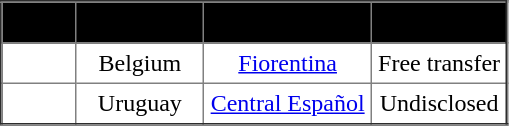<table border="2" cellpadding="4" style="border-collapse:collapse; text-align:center;">
<tr style="background:#000000;">
<th><strong><span> Name</span></strong></th>
<th><strong><span> Nationality</span></strong></th>
<th><strong><span> Moving from</span></strong></th>
<th><strong><span> Fee</span></strong></th>
</tr>
<tr>
<td></td>
<td>Belgium</td>
<td><a href='#'>Fiorentina</a></td>
<td>Free transfer</td>
</tr>
<tr>
<td></td>
<td>Uruguay</td>
<td> <a href='#'>Central Español</a></td>
<td>Undisclosed</td>
</tr>
</table>
